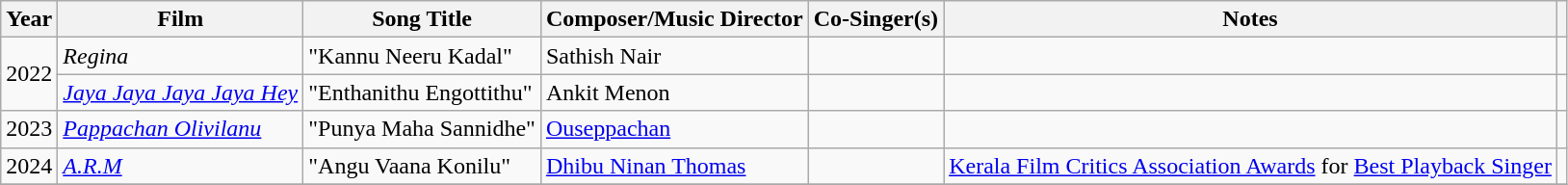<table class="wikitable sortable">
<tr>
<th>Year</th>
<th>Film</th>
<th>Song Title</th>
<th>Composer/Music Director</th>
<th>Co-Singer(s)</th>
<th>Notes</th>
<th></th>
</tr>
<tr>
<td rowspan="2">2022</td>
<td><em>Regina</em></td>
<td>"Kannu Neeru Kadal"</td>
<td>Sathish Nair</td>
<td></td>
<td></td>
<td></td>
</tr>
<tr>
<td><em><a href='#'>Jaya Jaya Jaya Jaya Hey</a></em></td>
<td>"Enthanithu Engottithu"</td>
<td>Ankit Menon</td>
<td></td>
<td></td>
<td></td>
</tr>
<tr>
<td>2023</td>
<td><em><a href='#'>Pappachan Olivilanu</a></em></td>
<td>"Punya Maha Sannidhe"</td>
<td><a href='#'>Ouseppachan</a></td>
<td></td>
<td></td>
<td></td>
</tr>
<tr>
<td>2024</td>
<td><em><a href='#'>A.R.M</a></em></td>
<td>"Angu Vaana Konilu"</td>
<td><a href='#'>Dhibu Ninan Thomas</a></td>
<td></td>
<td> <a href='#'>Kerala Film Critics Association Awards</a> for <a href='#'>Best Playback Singer</a></td>
<td></td>
</tr>
<tr>
</tr>
</table>
